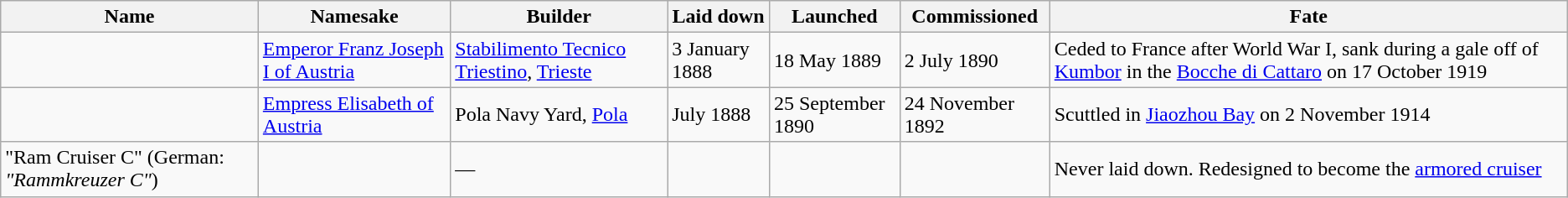<table class="wikitable">
<tr>
<th>Name</th>
<th>Namesake</th>
<th>Builder</th>
<th>Laid down</th>
<th>Launched</th>
<th>Commissioned</th>
<th>Fate</th>
</tr>
<tr>
<td></td>
<td><a href='#'>Emperor Franz Joseph I of Austria</a></td>
<td rowspan=1><a href='#'>Stabilimento Tecnico Triestino</a>, <a href='#'>Trieste</a></td>
<td>3 January 1888</td>
<td>18 May 1889</td>
<td>2 July 1890</td>
<td>Ceded to France after World War I, sank during a gale off of <a href='#'>Kumbor</a> in the <a href='#'>Bocche di Cattaro</a> on 17 October 1919</td>
</tr>
<tr>
<td></td>
<td><a href='#'>Empress Elisabeth of Austria</a></td>
<td rowspan=1>Pola Navy Yard, <a href='#'>Pola</a></td>
<td>July 1888</td>
<td>25 September 1890</td>
<td>24 November 1892</td>
<td>Scuttled in <a href='#'>Jiaozhou Bay</a> on 2 November 1914</td>
</tr>
<tr>
<td>"Ram Cruiser C" (German: <em>"Rammkreuzer C"</em>)</td>
<td></td>
<td rowspan=1>—</td>
<td></td>
<td></td>
<td></td>
<td>Never laid down. Redesigned to become the <a href='#'>armored cruiser</a> </td>
</tr>
</table>
